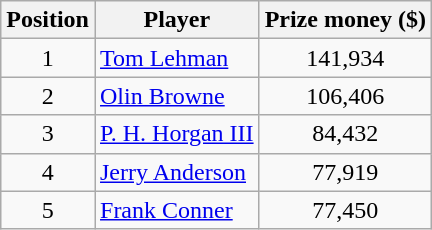<table class="wikitable">
<tr>
<th>Position</th>
<th>Player</th>
<th>Prize money ($)</th>
</tr>
<tr>
<td align=center>1</td>
<td> <a href='#'>Tom Lehman</a></td>
<td align=center>141,934</td>
</tr>
<tr>
<td align=center>2</td>
<td> <a href='#'>Olin Browne</a></td>
<td align=center>106,406</td>
</tr>
<tr>
<td align=center>3</td>
<td> <a href='#'>P. H. Horgan III</a></td>
<td align=center>84,432</td>
</tr>
<tr>
<td align=center>4</td>
<td> <a href='#'>Jerry Anderson</a></td>
<td align=center>77,919</td>
</tr>
<tr>
<td align=center>5</td>
<td> <a href='#'>Frank Conner</a></td>
<td align=center>77,450</td>
</tr>
</table>
